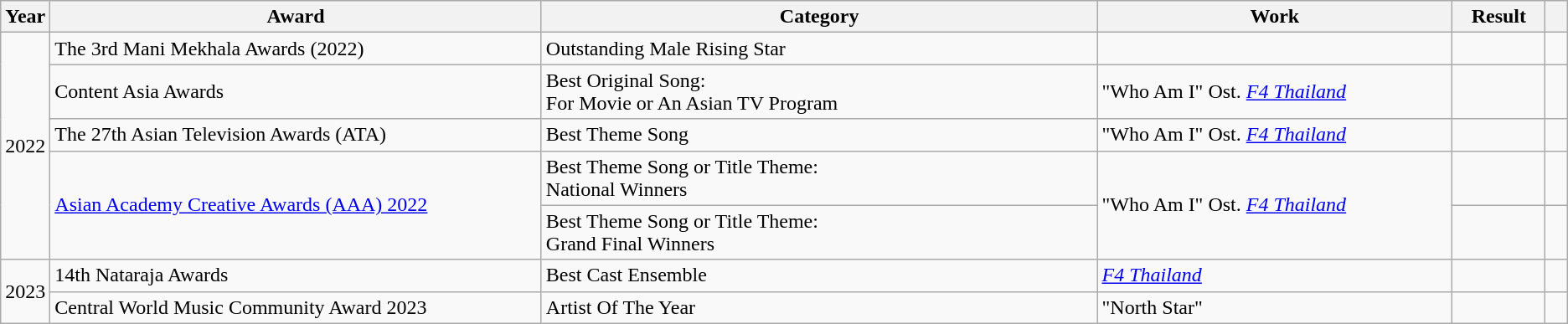<table class="wikitable sortable">
<tr>
<th scope="col" style="width:1em;">Year</th>
<th scope="col" style="width:35em;">Award</th>
<th scope="col" style="width:40em;">Category</th>
<th scope="col" style="width:25em;">Work</th>
<th scope="col" style="width:5em;">Result</th>
<th scope="col" style="width:1em;" class="unsortable"></th>
</tr>
<tr>
<td rowspan="5">2022</td>
<td>The 3rd Mani Mekhala Awards (2022)</td>
<td>Outstanding Male Rising Star</td>
<td></td>
<td></td>
<td></td>
</tr>
<tr>
<td>Content Asia Awards</td>
<td>Best Original Song:<br>For Movie or An Asian TV Program</td>
<td>"Who Am I" Ost. <em><a href='#'>F4 Thailand</a></em></td>
<td></td>
<td></td>
</tr>
<tr>
<td>The 27th Asian Television Awards (ATA)</td>
<td>Best Theme Song</td>
<td>"Who Am I" Ost. <em><a href='#'>F4 Thailand</a></em></td>
<td></td>
<td></td>
</tr>
<tr>
<td rowspan="2"><a href='#'>Asian Academy Creative Awards (AAA) 2022</a></td>
<td>Best Theme Song or Title Theme:<br>National Winners</td>
<td rowspan="2">"Who Am I" Ost. <em><a href='#'>F4 Thailand</a></em></td>
<td></td>
<td></td>
</tr>
<tr>
<td>Best Theme Song or Title Theme:<br>Grand Final Winners</td>
<td></td>
<td></td>
</tr>
<tr>
<td rowspan="5">2023</td>
<td>14th Nataraja Awards</td>
<td>Best Cast Ensemble</td>
<td><em><a href='#'>F4 Thailand</a></em></td>
<td></td>
<td></td>
</tr>
<tr>
<td>Central World Music Community Award 2023</td>
<td>Artist Of The Year</td>
<td>"North Star"</td>
<td></td>
<td></td>
</tr>
</table>
